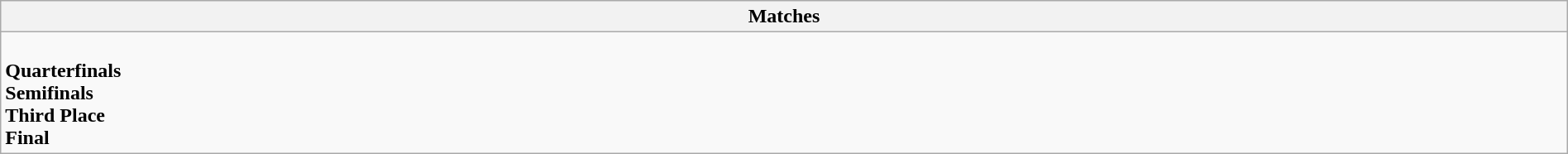<table class="wikitable collapsible collapsed" style="width:100%;">
<tr>
<th>Matches</th>
</tr>
<tr>
<td><br><strong>Quarterfinals</strong>



<br><strong>Semifinals</strong>

<br><strong>Third Place</strong>
<br><strong>Final</strong>
</td>
</tr>
</table>
